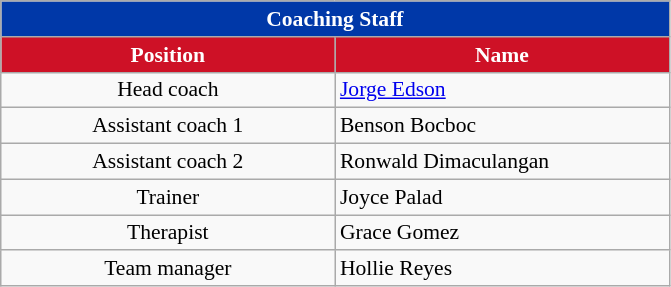<table class="wikitable" style="font-size:90%; text-align:center;">
<tr>
<th colspan="5" style= "background:#0038A8; color:#FFFFFF; text-align:center"><strong>Coaching Staff</strong></th>
</tr>
<tr>
<th style="width:15em; background:#CE1126; color:#FFFFFF;">Position</th>
<th style="width:15em; background:#CE1126; color:#FFFFFF;">Name</th>
</tr>
<tr>
<td>Head coach</td>
<td align="left"> <a href='#'>Jorge Edson</a></td>
</tr>
<tr>
<td>Assistant coach 1</td>
<td align="left"> Benson Bocboc</td>
</tr>
<tr>
<td>Assistant coach 2</td>
<td align="left"> Ronwald Dimaculangan</td>
</tr>
<tr>
<td>Trainer</td>
<td align="left"> Joyce Palad</td>
</tr>
<tr>
<td>Therapist</td>
<td align="left"> Grace Gomez</td>
</tr>
<tr>
<td>Team manager</td>
<td align="left"> Hollie Reyes</td>
</tr>
</table>
